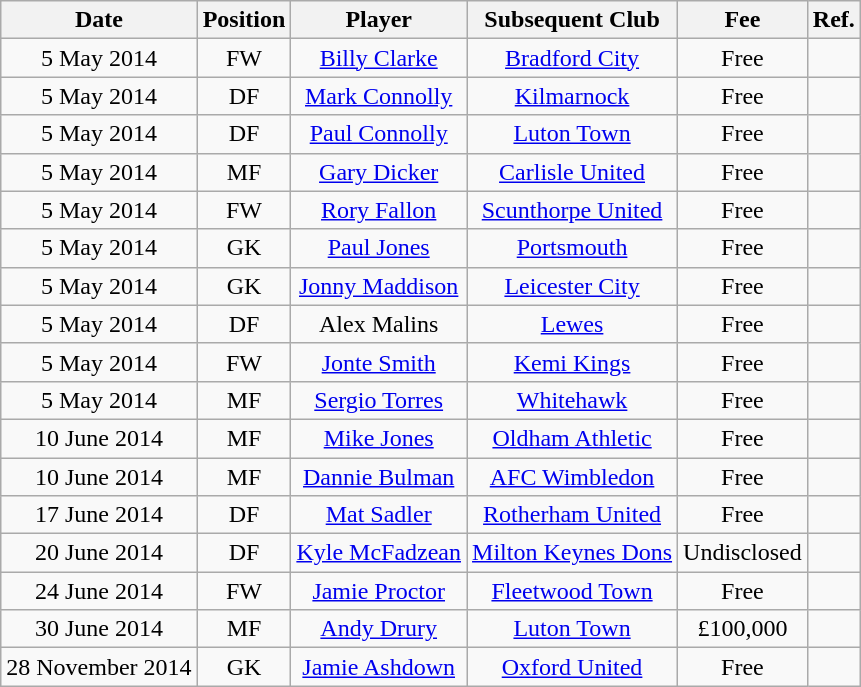<table class="wikitable" style="text-align: center">
<tr>
<th>Date</th>
<th>Position</th>
<th>Player</th>
<th>Subsequent Club</th>
<th>Fee</th>
<th>Ref.</th>
</tr>
<tr>
<td>5 May 2014</td>
<td>FW</td>
<td><a href='#'>Billy Clarke</a></td>
<td><a href='#'>Bradford City</a></td>
<td>Free</td>
<td></td>
</tr>
<tr>
<td>5 May 2014</td>
<td>DF</td>
<td><a href='#'>Mark Connolly</a></td>
<td><a href='#'>Kilmarnock</a></td>
<td>Free</td>
<td></td>
</tr>
<tr>
<td>5 May 2014</td>
<td>DF</td>
<td><a href='#'>Paul Connolly</a></td>
<td><a href='#'>Luton Town</a></td>
<td>Free</td>
<td></td>
</tr>
<tr>
<td>5 May 2014</td>
<td>MF</td>
<td><a href='#'>Gary Dicker</a></td>
<td><a href='#'>Carlisle United</a></td>
<td>Free</td>
<td></td>
</tr>
<tr>
<td>5 May 2014</td>
<td>FW</td>
<td><a href='#'>Rory Fallon</a></td>
<td><a href='#'>Scunthorpe United</a></td>
<td>Free</td>
<td></td>
</tr>
<tr>
<td>5 May 2014</td>
<td>GK</td>
<td><a href='#'>Paul Jones</a></td>
<td><a href='#'>Portsmouth</a></td>
<td>Free</td>
<td></td>
</tr>
<tr>
<td>5 May 2014</td>
<td>GK</td>
<td><a href='#'>Jonny Maddison</a></td>
<td><a href='#'>Leicester City</a></td>
<td>Free</td>
<td></td>
</tr>
<tr>
<td>5 May 2014</td>
<td>DF</td>
<td>Alex Malins</td>
<td><a href='#'>Lewes</a></td>
<td>Free</td>
<td></td>
</tr>
<tr>
<td>5 May 2014</td>
<td>FW</td>
<td><a href='#'>Jonte Smith</a></td>
<td><a href='#'>Kemi Kings</a></td>
<td>Free</td>
<td></td>
</tr>
<tr>
<td>5 May 2014</td>
<td>MF</td>
<td><a href='#'>Sergio Torres</a></td>
<td><a href='#'>Whitehawk</a></td>
<td>Free</td>
<td></td>
</tr>
<tr>
<td>10 June 2014</td>
<td>MF</td>
<td><a href='#'>Mike Jones</a></td>
<td><a href='#'>Oldham Athletic</a></td>
<td>Free</td>
<td></td>
</tr>
<tr>
<td>10 June 2014</td>
<td>MF</td>
<td><a href='#'>Dannie Bulman</a></td>
<td><a href='#'>AFC Wimbledon</a></td>
<td>Free</td>
<td></td>
</tr>
<tr>
<td>17 June 2014</td>
<td>DF</td>
<td><a href='#'>Mat Sadler</a></td>
<td><a href='#'>Rotherham United</a></td>
<td>Free</td>
<td></td>
</tr>
<tr>
<td>20 June 2014</td>
<td>DF</td>
<td><a href='#'>Kyle McFadzean</a></td>
<td><a href='#'>Milton Keynes Dons</a></td>
<td>Undisclosed</td>
<td></td>
</tr>
<tr>
<td>24 June 2014</td>
<td>FW</td>
<td><a href='#'>Jamie Proctor</a></td>
<td><a href='#'>Fleetwood Town</a></td>
<td>Free</td>
<td></td>
</tr>
<tr>
<td>30 June 2014</td>
<td>MF</td>
<td><a href='#'>Andy Drury</a></td>
<td><a href='#'>Luton Town</a></td>
<td>£100,000</td>
<td></td>
</tr>
<tr>
<td>28 November 2014</td>
<td>GK</td>
<td><a href='#'>Jamie Ashdown</a></td>
<td><a href='#'>Oxford United</a></td>
<td>Free</td>
<td></td>
</tr>
</table>
